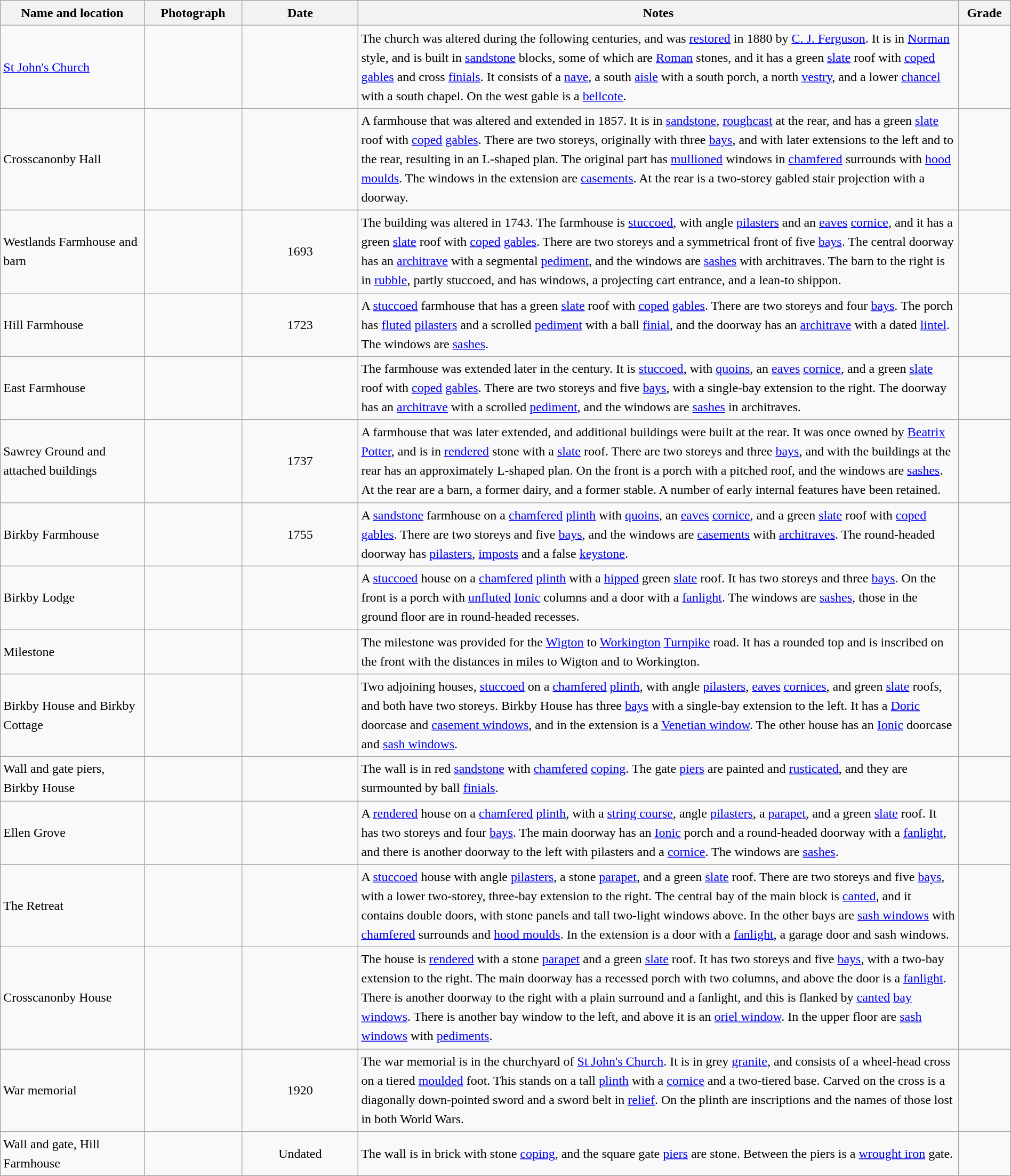<table class="wikitable sortable plainrowheaders" style="width:100%;border:0px;text-align:left;line-height:150%;">
<tr>
<th scope="col"  style="width:150px">Name and location</th>
<th scope="col"  style="width:100px" class="unsortable">Photograph</th>
<th scope="col"  style="width:120px">Date</th>
<th scope="col"  style="width:650px" class="unsortable">Notes</th>
<th scope="col"  style="width:50px">Grade</th>
</tr>
<tr>
<td><a href='#'>St John's Church</a><br><small></small></td>
<td></td>
<td align="center"></td>
<td>The church was altered during the following centuries, and was <a href='#'>restored</a> in 1880 by <a href='#'>C. J. Ferguson</a>.  It is in <a href='#'>Norman</a> style, and is built in <a href='#'>sandstone</a> blocks, some of which are <a href='#'>Roman</a> stones, and it has a green <a href='#'>slate</a> roof with <a href='#'>coped</a> <a href='#'>gables</a> and cross <a href='#'>finials</a>.  It consists of a <a href='#'>nave</a>, a south <a href='#'>aisle</a> with a south porch, a north <a href='#'>vestry</a>, and a lower <a href='#'>chancel</a> with a south chapel.  On the west gable is a <a href='#'>bellcote</a>.</td>
<td align="center" ></td>
</tr>
<tr>
<td>Crosscanonby Hall<br><small></small></td>
<td></td>
<td align="center"></td>
<td>A farmhouse that was altered and extended in 1857.  It is in <a href='#'>sandstone</a>, <a href='#'>roughcast</a> at the rear, and has a green <a href='#'>slate</a> roof with <a href='#'>coped</a> <a href='#'>gables</a>.  There are two storeys, originally with three <a href='#'>bays</a>, and with later extensions to the left and to the rear, resulting in an L-shaped plan.  The original part has <a href='#'>mullioned</a> windows in <a href='#'>chamfered</a> surrounds with <a href='#'>hood moulds</a>.  The windows in the extension are <a href='#'>casements</a>.  At the rear is a two-storey gabled stair projection with a doorway.</td>
<td align="center" ></td>
</tr>
<tr>
<td>Westlands Farmhouse and barn<br><small></small></td>
<td></td>
<td align="center">1693</td>
<td>The building was altered in 1743.  The farmhouse is <a href='#'>stuccoed</a>, with angle <a href='#'>pilasters</a> and an <a href='#'>eaves</a> <a href='#'>cornice</a>, and it has a green <a href='#'>slate</a> roof with <a href='#'>coped</a> <a href='#'>gables</a>.  There are two storeys and a symmetrical front of five <a href='#'>bays</a>.  The central doorway has an <a href='#'>architrave</a> with a segmental <a href='#'>pediment</a>, and the windows are <a href='#'>sashes</a> with architraves.  The barn to the right is in <a href='#'>rubble</a>, partly stuccoed, and has windows, a projecting cart entrance, and a lean-to shippon.</td>
<td align="center" ></td>
</tr>
<tr>
<td>Hill Farmhouse<br><small></small></td>
<td></td>
<td align="center">1723</td>
<td>A <a href='#'>stuccoed</a> farmhouse that has a green <a href='#'>slate</a> roof with <a href='#'>coped</a> <a href='#'>gables</a>.  There are two storeys and four <a href='#'>bays</a>.  The porch has <a href='#'>fluted</a> <a href='#'>pilasters</a> and a scrolled <a href='#'>pediment</a> with a ball <a href='#'>finial</a>, and the doorway has an <a href='#'>architrave</a> with a dated <a href='#'>lintel</a>.  The windows are <a href='#'>sashes</a>.</td>
<td align="center" ></td>
</tr>
<tr>
<td>East Farmhouse<br><small></small></td>
<td></td>
<td align="center"></td>
<td>The farmhouse was extended later in the century.  It is <a href='#'>stuccoed</a>, with <a href='#'>quoins</a>, an <a href='#'>eaves</a> <a href='#'>cornice</a>, and a green <a href='#'>slate</a> roof with <a href='#'>coped</a> <a href='#'>gables</a>.  There are two storeys and five <a href='#'>bays</a>, with a single-bay extension to the right.  The doorway has an <a href='#'>architrave</a> with a scrolled <a href='#'>pediment</a>, and the windows are <a href='#'>sashes</a> in architraves.</td>
<td align="center" ></td>
</tr>
<tr>
<td>Sawrey Ground and attached buildings<br><small></small></td>
<td></td>
<td align="center">1737</td>
<td>A farmhouse that was later extended, and additional buildings were built at the rear.  It was once owned by <a href='#'>Beatrix Potter</a>, and is in <a href='#'>rendered</a> stone with a <a href='#'>slate</a> roof.  There are two storeys and three <a href='#'>bays</a>, and with the buildings at the rear has an approximately L-shaped plan.  On the front is a porch with a pitched roof, and the windows are <a href='#'>sashes</a>.  At the rear are a barn, a former dairy, and a former stable.  A number of early internal features have been retained.</td>
<td align="center" ></td>
</tr>
<tr>
<td>Birkby Farmhouse<br><small></small></td>
<td></td>
<td align="center">1755</td>
<td>A <a href='#'>sandstone</a> farmhouse on a <a href='#'>chamfered</a> <a href='#'>plinth</a> with <a href='#'>quoins</a>, an <a href='#'>eaves</a> <a href='#'>cornice</a>, and a green <a href='#'>slate</a> roof with <a href='#'>coped</a> <a href='#'>gables</a>.  There are two storeys and five <a href='#'>bays</a>, and the windows are <a href='#'>casements</a> with <a href='#'>architraves</a>.  The round-headed doorway has <a href='#'>pilasters</a>, <a href='#'>imposts</a> and a false <a href='#'>keystone</a>.</td>
<td align="center" ></td>
</tr>
<tr>
<td>Birkby Lodge<br><small></small></td>
<td></td>
<td align="center"></td>
<td>A <a href='#'>stuccoed</a> house on a <a href='#'>chamfered</a> <a href='#'>plinth</a> with a <a href='#'>hipped</a> green <a href='#'>slate</a> roof.  It has two storeys and three <a href='#'>bays</a>.  On the front is a porch with <a href='#'>unfluted</a> <a href='#'>Ionic</a> columns and a door with a <a href='#'>fanlight</a>.  The windows are <a href='#'>sashes</a>, those in the ground floor are in round-headed recesses.</td>
<td align="center" ></td>
</tr>
<tr>
<td>Milestone<br><small></small></td>
<td></td>
<td align="center"></td>
<td>The milestone was provided for the <a href='#'>Wigton</a> to <a href='#'>Workington</a> <a href='#'>Turnpike</a> road.  It has a rounded top and is inscribed on the front with the distances in miles to Wigton and to Workington.</td>
<td align="center" ></td>
</tr>
<tr>
<td>Birkby House and Birkby Cottage<br><small></small></td>
<td></td>
<td align="center"></td>
<td>Two adjoining houses, <a href='#'>stuccoed</a> on a <a href='#'>chamfered</a> <a href='#'>plinth</a>, with angle <a href='#'>pilasters</a>, <a href='#'>eaves</a> <a href='#'>cornices</a>, and green <a href='#'>slate</a> roofs, and both have two storeys.  Birkby House has three <a href='#'>bays</a> with a single-bay extension to the left.  It has a <a href='#'>Doric</a> doorcase and <a href='#'>casement windows</a>, and in the extension is a <a href='#'>Venetian window</a>.  The other house has an <a href='#'>Ionic</a> doorcase and <a href='#'>sash windows</a>.</td>
<td align="center" ></td>
</tr>
<tr>
<td>Wall and gate piers, Birkby House<br><small></small></td>
<td></td>
<td align="center"></td>
<td>The wall is in red <a href='#'>sandstone</a> with <a href='#'>chamfered</a> <a href='#'>coping</a>.  The gate <a href='#'>piers</a> are painted and <a href='#'>rusticated</a>, and they are surmounted by ball <a href='#'>finials</a>.</td>
<td align="center" ></td>
</tr>
<tr>
<td>Ellen Grove<br><small></small></td>
<td></td>
<td align="center"></td>
<td>A <a href='#'>rendered</a> house on a <a href='#'>chamfered</a> <a href='#'>plinth</a>, with a <a href='#'>string course</a>, angle <a href='#'>pilasters</a>, a <a href='#'>parapet</a>, and a green <a href='#'>slate</a> roof.  It has two storeys and four <a href='#'>bays</a>.  The main doorway has an <a href='#'>Ionic</a> porch and a round-headed doorway with a <a href='#'>fanlight</a>, and there is another doorway to the left with pilasters and a <a href='#'>cornice</a>.  The windows are <a href='#'>sashes</a>.</td>
<td align="center" ></td>
</tr>
<tr>
<td>The Retreat<br><small></small></td>
<td></td>
<td align="center"></td>
<td>A <a href='#'>stuccoed</a> house with angle <a href='#'>pilasters</a>, a stone <a href='#'>parapet</a>, and a green <a href='#'>slate</a> roof.  There are two storeys and five <a href='#'>bays</a>, with a lower two-storey, three-bay extension to the right.  The central bay of the main block is <a href='#'>canted</a>, and it contains double doors, with stone panels and tall two-light windows above.  In the other bays are <a href='#'>sash windows</a> with <a href='#'>chamfered</a> surrounds and <a href='#'>hood moulds</a>.  In the extension is a door with a <a href='#'>fanlight</a>, a garage door and sash windows.</td>
<td align="center" ></td>
</tr>
<tr>
<td>Crosscanonby House<br><small></small></td>
<td></td>
<td align="center"></td>
<td>The house is <a href='#'>rendered</a> with a stone <a href='#'>parapet</a> and a green <a href='#'>slate</a> roof.  It has two storeys and five <a href='#'>bays</a>, with a two-bay extension to the right.  The main doorway has a recessed porch with two columns, and above the door is a <a href='#'>fanlight</a>.  There is another doorway to the right with a plain surround and a fanlight, and this is flanked by <a href='#'>canted</a> <a href='#'>bay windows</a>.  There is another bay window to the left, and above it is an <a href='#'>oriel window</a>.  In the upper floor are <a href='#'>sash windows</a> with <a href='#'>pediments</a>.</td>
<td align="center" ></td>
</tr>
<tr>
<td>War memorial<br><small></small></td>
<td></td>
<td align="center">1920</td>
<td>The war memorial is in the churchyard of <a href='#'>St John's Church</a>.  It is in grey <a href='#'>granite</a>, and consists of a wheel-head cross on a tiered <a href='#'>moulded</a> foot.  This stands on a tall <a href='#'>plinth</a> with a <a href='#'>cornice</a> and a two-tiered base.  Carved on the cross is a diagonally down-pointed sword and a sword belt in <a href='#'>relief</a>.  On the plinth are inscriptions and the names of those lost in both World Wars.</td>
<td align="center" ></td>
</tr>
<tr>
<td>Wall and gate, Hill Farmhouse<br><small></small></td>
<td></td>
<td align="center">Undated</td>
<td>The wall is in brick with stone <a href='#'>coping</a>, and the square gate <a href='#'>piers</a> are stone.  Between the piers is a <a href='#'>wrought iron</a> gate.</td>
<td align="center" ></td>
</tr>
<tr>
</tr>
</table>
